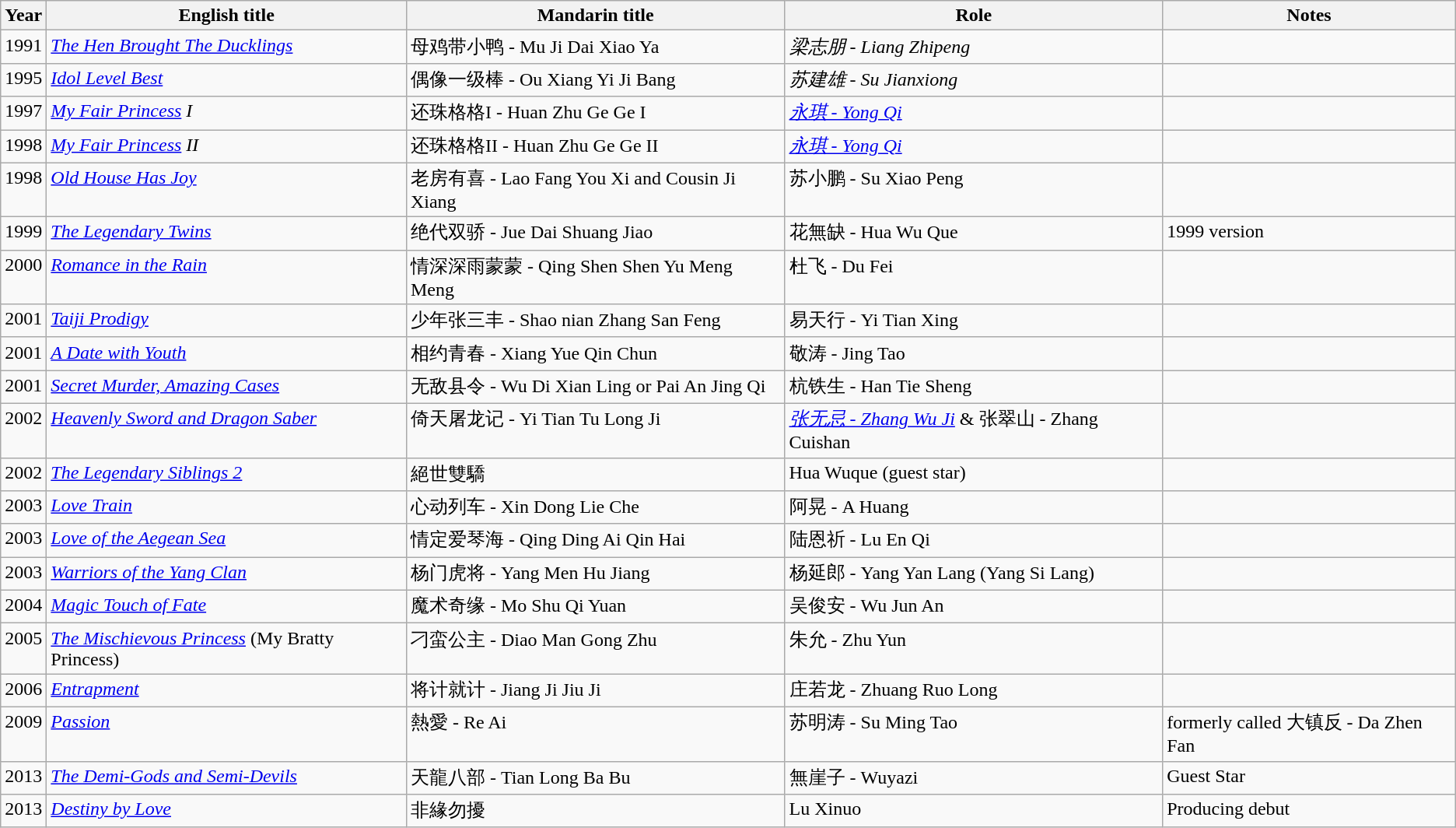<table class="wikitable sortable">
<tr>
<th>Year</th>
<th>English title</th>
<th>Mandarin title</th>
<th>Role</th>
<th class="unsortable">Notes</th>
</tr>
<tr>
<td align="left" valign="top">1991</td>
<td align="left" valign="top"><em><a href='#'>The Hen Brought The Ducklings</a></em></td>
<td align="left" valign="top">母鸡带小鸭 - Mu Ji Dai Xiao Ya</td>
<td align="left" valign="top"><em>梁志朋 - Liang Zhipeng</em></td>
<td align="left" valign="top"></td>
</tr>
<tr>
<td align="left" valign="top">1995</td>
<td align="left" valign="top"><em><a href='#'>Idol Level Best</a></em></td>
<td align="left" valign="top">偶像一级棒 - Ou Xiang Yi Ji Bang</td>
<td align="left" valign="top"><em>苏建雄 - Su Jianxiong</em></td>
<td align="left" valign="top"></td>
</tr>
<tr>
<td align="left" valign="top">1997</td>
<td align="left" valign="top"><em><a href='#'>My Fair Princess</a> I</em></td>
<td align="left" valign="top">还珠格格I - Huan Zhu Ge Ge I</td>
<td align="left" valign="top"><em><a href='#'>永琪 - Yong Qi</a></em></td>
<td align="left" valign="top"></td>
</tr>
<tr>
<td align="left" valign="top">1998</td>
<td align="left" valign="top"><em><a href='#'>My Fair Princess</a> II</em></td>
<td align="left" valign="top">还珠格格II - Huan Zhu Ge Ge II</td>
<td align="left" valign="top"><em><a href='#'>永琪 - Yong Qi</a></em></td>
<td align="left" valign="top"></td>
</tr>
<tr>
<td align="left" valign="top">1998</td>
<td align="left" valign="top"><em><a href='#'>Old House Has Joy</a></em></td>
<td align="left" valign="top">老房有喜 - Lao Fang You Xi and Cousin Ji Xiang</td>
<td align="left" valign="top">苏小鹏 - Su Xiao Peng</td>
<td align="left" valign="top"></td>
</tr>
<tr>
<td align="left" valign="top">1999</td>
<td align="left" valign="top"><em><a href='#'>The Legendary Twins</a></em></td>
<td align="left" valign="top">绝代双骄 - Jue Dai Shuang Jiao</td>
<td align="left" valign="top">花無缺 - Hua Wu Que</td>
<td align="left" valign="top">1999 version</td>
</tr>
<tr>
<td align="left" valign="top">2000</td>
<td align="left" valign="top"><em><a href='#'>Romance in the Rain</a></em></td>
<td align="left" valign="top">情深深雨蒙蒙 - Qing Shen Shen Yu Meng Meng</td>
<td align="left" valign="top">杜飞 - Du Fei</td>
<td align="left" valign="top"></td>
</tr>
<tr>
<td align="left" valign="top">2001</td>
<td align="left" valign="top"><em><a href='#'>Taiji Prodigy</a></em></td>
<td align="left" valign="top">少年张三丰 - Shao nian Zhang San Feng</td>
<td align="left" valign="top">易天行 - Yi Tian Xing</td>
<td align="left" valign="top"></td>
</tr>
<tr>
<td align="left" valign="top">2001</td>
<td align="left" valign="top"><em><a href='#'>A Date with Youth</a></em></td>
<td align="left" valign="top">相约青春 - Xiang Yue Qin Chun</td>
<td align="left" valign="top">敬涛 - Jing Tao</td>
<td align="left" valign="top"></td>
</tr>
<tr>
<td align="left" valign="top">2001</td>
<td align="left" valign="top"><em><a href='#'>Secret Murder, Amazing Cases</a></em></td>
<td align="left" valign="top">无敌县令 - Wu Di Xian Ling or Pai An Jing Qi</td>
<td align="left" valign="top">杭铁生 - Han Tie Sheng</td>
<td align="left" valign="top"></td>
</tr>
<tr>
<td align="left" valign="top">2002</td>
<td align="left" valign="top"><em><a href='#'>Heavenly Sword and Dragon Saber</a></em></td>
<td align="left" valign="top">倚天屠龙记 - Yi Tian Tu Long Ji</td>
<td align="left" valign="top"><em><a href='#'>张无忌 - Zhang Wu Ji</a></em> & 张翠山 - Zhang Cuishan</td>
<td align="left" valign="top"></td>
</tr>
<tr>
<td align="left" valign="top">2002</td>
<td align="left" valign="top"><em><a href='#'>The Legendary Siblings 2</a></em></td>
<td align="left" valign="top">絕世雙驕</td>
<td align="left" valign="top">Hua Wuque (guest star)</td>
<td align="left" valign="top"></td>
</tr>
<tr>
<td align="left" valign="top">2003</td>
<td align="left" valign="top"><em><a href='#'>Love Train</a></em></td>
<td align="left" valign="top">心动列车 - Xin Dong Lie Che</td>
<td align="left" valign="top">阿晃 - A Huang</td>
<td align="left" valign="top"></td>
</tr>
<tr>
<td align="left" valign="top">2003</td>
<td align="left" valign="top"><em><a href='#'>Love of the Aegean Sea</a></em></td>
<td align="left" valign="top">情定爱琴海 - Qing Ding Ai Qin Hai</td>
<td align="left" valign="top">陆恩祈 - Lu En Qi</td>
<td align="left" valign="top"></td>
</tr>
<tr>
<td align="left" valign="top">2003</td>
<td align="left" valign="top"><em><a href='#'>Warriors of the Yang Clan</a></em></td>
<td align="left" valign="top">杨门虎将 - Yang Men Hu Jiang</td>
<td align="left" valign="top">杨延郎 - Yang Yan Lang (Yang Si Lang)</td>
<td align="left" valign="top"></td>
</tr>
<tr>
<td align="left" valign="top">2004</td>
<td align="left" valign="top"><em><a href='#'>Magic Touch of Fate</a></em></td>
<td align="left" valign="top">魔术奇缘 - Mo Shu Qi Yuan</td>
<td align="left" valign="top">吴俊安 - Wu Jun An</td>
<td align="left" valign="top"></td>
</tr>
<tr>
<td align="left" valign="top">2005</td>
<td align="left" valign="top"><em><a href='#'>The Mischievous Princess</a></em> (My Bratty Princess)</td>
<td align="left" valign="top">刁蛮公主 - Diao Man Gong Zhu</td>
<td align="left" valign="top">朱允 - Zhu Yun</td>
<td align="left" valign="top"></td>
</tr>
<tr>
<td align="left" valign="top">2006</td>
<td align="left" valign="top"><em><a href='#'>Entrapment</a></em></td>
<td align="left" valign="top">将计就计 - Jiang Ji Jiu Ji</td>
<td align="left" valign="top">庄若龙 - Zhuang Ruo Long</td>
<td align="left" valign="top"></td>
</tr>
<tr>
<td align="left" valign="top">2009</td>
<td align="left" valign="top"><em><a href='#'>Passion</a></em></td>
<td align="left" valign="top">熱愛 - Re Ai</td>
<td align="left" valign="top">苏明涛 - Su Ming Tao</td>
<td align="left" valign="top">formerly called 大镇反 - Da Zhen Fan</td>
</tr>
<tr>
<td align="left" valign="top">2013</td>
<td align="left" valign="top"><em><a href='#'>The Demi-Gods and Semi-Devils</a></em></td>
<td align="left" valign="top">天龍八部 - Tian Long Ba Bu</td>
<td align="left" valign="top">無崖子 - Wuyazi</td>
<td align="left" valign="top">Guest Star</td>
</tr>
<tr>
<td align="left" valign="top">2013</td>
<td align="left" valign="top"><em><a href='#'>Destiny by Love</a></em></td>
<td align="left" valign="top">非緣勿擾</td>
<td align="left" valign="top">Lu Xinuo</td>
<td align="left" valign="top">Producing debut</td>
</tr>
</table>
